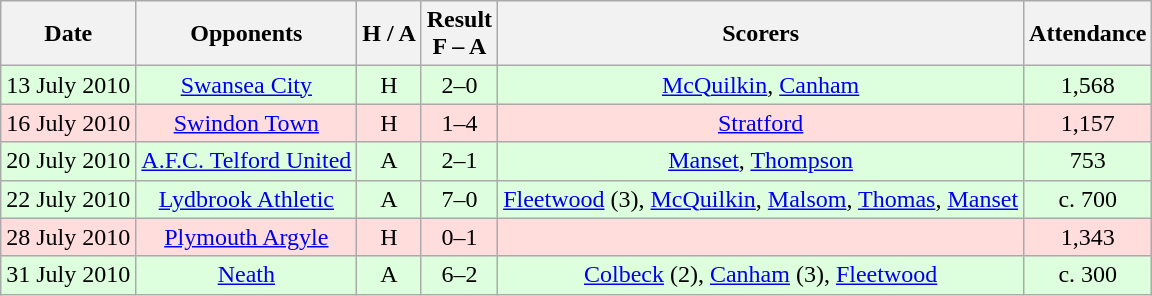<table class="wikitable" style="text-align:center">
<tr bgcolor="#f0f6ff">
<th>Date</th>
<th>Opponents</th>
<th>H / A</th>
<th>Result<br>F – A</th>
<th>Scorers</th>
<th>Attendance</th>
</tr>
<tr bgcolor="#ddffdd">
<td>13 July 2010</td>
<td><a href='#'>Swansea City</a></td>
<td>H</td>
<td>2–0</td>
<td><a href='#'>McQuilkin</a>, <a href='#'>Canham</a></td>
<td>1,568</td>
</tr>
<tr bgcolor="#ffdddd">
<td>16 July 2010</td>
<td><a href='#'>Swindon Town</a></td>
<td>H</td>
<td>1–4</td>
<td><a href='#'>Stratford</a></td>
<td>1,157</td>
</tr>
<tr bgcolor="#ddffdd">
<td>20 July 2010</td>
<td><a href='#'>A.F.C. Telford United</a></td>
<td>A</td>
<td>2–1</td>
<td><a href='#'>Manset</a>, <a href='#'>Thompson</a></td>
<td>753</td>
</tr>
<tr bgcolor="#ddffdd">
<td>22 July 2010</td>
<td><a href='#'>Lydbrook Athletic</a></td>
<td>A</td>
<td>7–0</td>
<td><a href='#'>Fleetwood</a> (3), <a href='#'>McQuilkin</a>, <a href='#'>Malsom</a>, <a href='#'>Thomas</a>, <a href='#'>Manset</a></td>
<td>c. 700</td>
</tr>
<tr bgcolor="#ffdddd">
<td>28 July 2010</td>
<td><a href='#'>Plymouth Argyle</a></td>
<td>H</td>
<td>0–1</td>
<td></td>
<td>1,343</td>
</tr>
<tr bgcolor="#ddffdd">
<td>31 July 2010</td>
<td><a href='#'>Neath</a></td>
<td>A</td>
<td>6–2</td>
<td><a href='#'>Colbeck</a> (2), <a href='#'>Canham</a> (3), <a href='#'>Fleetwood</a></td>
<td>c. 300</td>
</tr>
</table>
